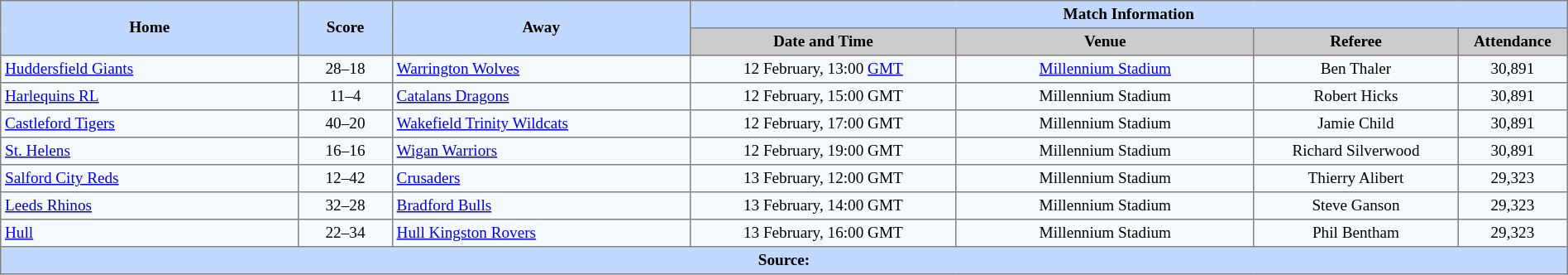<table border="1" cellpadding="3" cellspacing="0" style="border-collapse:collapse; font-size:80%; text-align:center; width:100%;">
<tr style="background:#c1d8ff;">
<th rowspan="2" style="width:19%;">Home</th>
<th rowspan="2" style="width:6%;">Score</th>
<th rowspan="2" style="width:19%;">Away</th>
<th colspan=6>Match Information</th>
</tr>
<tr style="background:#ccc;">
<th width=17%>Date and Time</th>
<th width=19%>Venue</th>
<th width=13%>Referee</th>
<th width=7%>Attendance</th>
</tr>
<tr style="background:#f5faff;">
<td align=left> <a href='#'>Huddersfield Giants</a></td>
<td>28–18</td>
<td align=left> <a href='#'>Warrington Wolves</a></td>
<td>12 February, 13:00 <a href='#'>GMT</a></td>
<td><a href='#'>Millennium Stadium</a></td>
<td>Ben Thaler</td>
<td>30,891</td>
</tr>
<tr style="background:#f5faff;">
<td align=left> <a href='#'>Harlequins RL</a></td>
<td>11–4</td>
<td align=left> <a href='#'>Catalans Dragons</a></td>
<td>12 February, 15:00 GMT</td>
<td>Millennium Stadium</td>
<td>Robert Hicks</td>
<td>30,891</td>
</tr>
<tr style="background:#f5faff;">
<td align=left> <a href='#'>Castleford Tigers</a></td>
<td>40–20</td>
<td align=left> <a href='#'>Wakefield Trinity Wildcats</a></td>
<td>12 February, 17:00 GMT</td>
<td>Millennium Stadium</td>
<td>Jamie Child</td>
<td>30,891</td>
</tr>
<tr style="background:#f5faff;">
<td align=left> <a href='#'>St. Helens</a></td>
<td>16–16</td>
<td align=left> <a href='#'>Wigan Warriors</a></td>
<td>12 February, 19:00 GMT</td>
<td>Millennium Stadium</td>
<td>Richard Silverwood</td>
<td>30,891</td>
</tr>
<tr style="background:#f5faff;">
<td align=left> <a href='#'>Salford City Reds</a></td>
<td>12–42</td>
<td align=left> <a href='#'>Crusaders</a></td>
<td>13 February, 12:00 GMT</td>
<td>Millennium Stadium</td>
<td>Thierry Alibert</td>
<td>29,323</td>
</tr>
<tr style="background:#f5faff;">
<td align=left> <a href='#'>Leeds Rhinos</a></td>
<td>32–28</td>
<td align=left> <a href='#'>Bradford Bulls</a></td>
<td>13 February, 14:00 GMT</td>
<td>Millennium Stadium</td>
<td>Steve Ganson</td>
<td>29,323</td>
</tr>
<tr style="background:#f5faff;">
<td align=left> <a href='#'>Hull</a></td>
<td>22–34</td>
<td align=left> <a href='#'>Hull Kingston Rovers</a></td>
<td>13 February, 16:00 GMT</td>
<td>Millennium Stadium</td>
<td>Phil Bentham</td>
<td>29,323</td>
</tr>
<tr style="background:#c1d8ff;">
<th colspan=12>Source:</th>
</tr>
</table>
